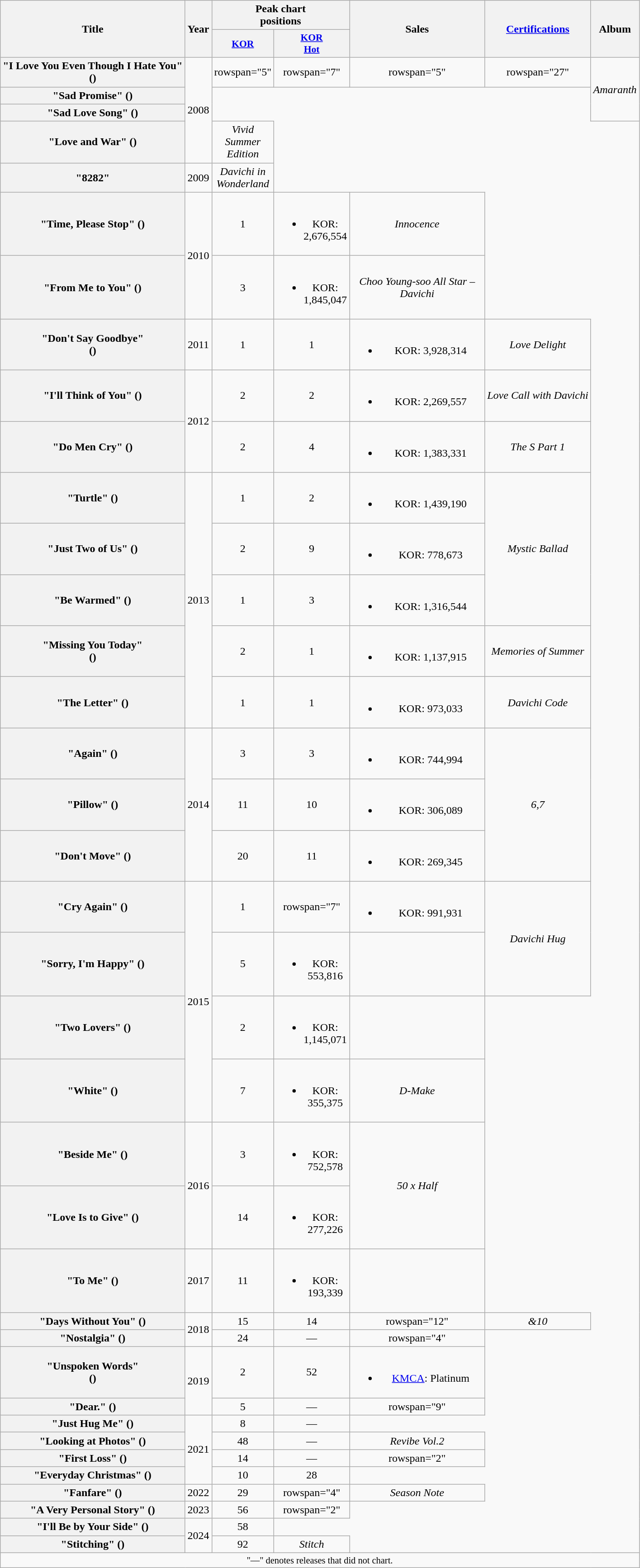<table class="wikitable plainrowheaders" style="text-align:center;">
<tr>
<th scope="col" rowspan="2">Title</th>
<th scope="col" rowspan="2">Year</th>
<th scope="col" colspan="2">Peak chart<br>positions</th>
<th scope="col" rowspan="2" style="width:12em;">Sales</th>
<th scope="col" rowspan="2"><a href='#'>Certifications</a></th>
<th scope="col" rowspan="2">Album</th>
</tr>
<tr>
<th scope="col" style="width:3em;font-size:90%;"><a href='#'>KOR</a><br></th>
<th scope="col" style="width:3em;font-size:90%;"><a href='#'>KOR<br>Hot</a><br></th>
</tr>
<tr>
<th scope="row">"I Love You Even Though I Hate You" <br> ()</th>
<td rowspan="4">2008</td>
<td>rowspan="5" </td>
<td>rowspan="7" </td>
<td>rowspan="5" </td>
<td>rowspan="27" </td>
<td rowspan="3"><em>Amaranth</em></td>
</tr>
<tr>
<th scope="row">"Sad Promise" ()</th>
</tr>
<tr>
<th scope="row">"Sad Love Song" ()</th>
</tr>
<tr>
<th scope="row">"Love and War" ()</th>
<td><em>Vivid Summer Edition</em></td>
</tr>
<tr>
<th scope="row">"8282"</th>
<td>2009</td>
<td><em>Davichi in Wonderland</em></td>
</tr>
<tr>
<th scope="row">"Time, Please Stop" ()</th>
<td rowspan="2">2010</td>
<td>1</td>
<td><br><ul><li>KOR: 2,676,554</li></ul></td>
<td><em>Innocence</em></td>
</tr>
<tr>
<th scope="row">"From Me to You" ()</th>
<td>3</td>
<td><br><ul><li>KOR: 1,845,047</li></ul></td>
<td><em>Choo Young-soo All Star – Davichi</em></td>
</tr>
<tr>
<th scope="row">"Don't Say Goodbye" <br> ()</th>
<td>2011</td>
<td>1</td>
<td>1</td>
<td><br><ul><li>KOR: 3,928,314</li></ul></td>
<td><em>Love Delight</em></td>
</tr>
<tr>
<th scope="row">"I'll Think of You" ()</th>
<td rowspan="2">2012</td>
<td>2</td>
<td>2</td>
<td><br><ul><li>KOR: 2,269,557</li></ul></td>
<td><em>Love Call with Davichi</em></td>
</tr>
<tr>
<th scope="row">"Do Men Cry" ()</th>
<td>2</td>
<td>4</td>
<td><br><ul><li>KOR: 1,383,331</li></ul></td>
<td><em>The S Part 1</em></td>
</tr>
<tr>
<th scope="row">"Turtle" ()</th>
<td rowspan="5">2013</td>
<td>1</td>
<td>2</td>
<td><br><ul><li>KOR: 1,439,190</li></ul></td>
<td rowspan="3"><em>Mystic Ballad</em></td>
</tr>
<tr>
<th scope="row">"Just Two of Us" ()</th>
<td>2</td>
<td>9</td>
<td><br><ul><li>KOR: 778,673</li></ul></td>
</tr>
<tr>
<th scope="row">"Be Warmed" ()<br></th>
<td>1</td>
<td>3</td>
<td><br><ul><li>KOR: 1,316,544</li></ul></td>
</tr>
<tr>
<th scope="row">"Missing You Today" <br> ()</th>
<td>2</td>
<td>1</td>
<td><br><ul><li>KOR: 1,137,915</li></ul></td>
<td><em>Memories of Summer</em></td>
</tr>
<tr>
<th scope="row">"The Letter" ()</th>
<td>1</td>
<td>1</td>
<td><br><ul><li>KOR: 973,033</li></ul></td>
<td><em>Davichi Code</em></td>
</tr>
<tr>
<th scope="row">"Again" ()</th>
<td rowspan="3">2014</td>
<td>3</td>
<td>3</td>
<td><br><ul><li>KOR: 744,994</li></ul></td>
<td rowspan="3"><em>6,7</em></td>
</tr>
<tr>
<th scope="row">"Pillow" ()</th>
<td>11</td>
<td>10</td>
<td><br><ul><li>KOR: 306,089</li></ul></td>
</tr>
<tr>
<th scope="row">"Don't Move" ()</th>
<td>20</td>
<td>11</td>
<td><br><ul><li>KOR: 269,345</li></ul></td>
</tr>
<tr>
<th scope="row">"Cry Again" ()</th>
<td rowspan="4">2015</td>
<td>1</td>
<td>rowspan="7" </td>
<td><br><ul><li>KOR: 991,931</li></ul></td>
<td rowspan="2"><em>Davichi Hug</em></td>
</tr>
<tr>
<th scope="row">"Sorry, I'm Happy" ()</th>
<td>5</td>
<td><br><ul><li>KOR: 553,816</li></ul></td>
</tr>
<tr>
<th scope="row">"Two Lovers" ()<br></th>
<td>2</td>
<td><br><ul><li>KOR: 1,145,071</li></ul></td>
<td></td>
</tr>
<tr>
<th scope="row">"White" () <br></th>
<td>7</td>
<td><br><ul><li>KOR: 355,375</li></ul></td>
<td><em>D-Make</em></td>
</tr>
<tr>
<th scope="row">"Beside Me" ()</th>
<td rowspan="2">2016</td>
<td>3</td>
<td><br><ul><li>KOR: 752,578</li></ul></td>
<td rowspan="2"><em>50 x Half</em></td>
</tr>
<tr>
<th scope="row">"Love Is to Give" ()</th>
<td>14</td>
<td><br><ul><li>KOR: 277,226</li></ul></td>
</tr>
<tr>
<th scope="row">"To Me" ()</th>
<td>2017</td>
<td>11</td>
<td><br><ul><li>KOR: 193,339</li></ul></td>
<td></td>
</tr>
<tr>
<th scope="row">"Days Without You" ()</th>
<td rowspan="2">2018</td>
<td>15</td>
<td>14</td>
<td>rowspan="12" </td>
<td><em>&10</em></td>
</tr>
<tr>
<th scope="row">"Nostalgia" ()</th>
<td>24</td>
<td>—</td>
<td>rowspan="4" </td>
</tr>
<tr>
<th scope="row">"Unspoken Words" <br> ()</th>
<td rowspan="2">2019</td>
<td>2</td>
<td>52</td>
<td><br><ul><li><a href='#'>KMCA</a>: Platinum </li></ul></td>
</tr>
<tr>
<th scope="row">"Dear." ()</th>
<td>5</td>
<td>—</td>
<td>rowspan="9" </td>
</tr>
<tr>
<th scope="row">"Just Hug Me" ()</th>
<td rowspan="4">2021</td>
<td>8</td>
<td>—</td>
</tr>
<tr>
<th scope="row">"Looking at Photos" ()</th>
<td>48</td>
<td>—</td>
<td><em>Revibe Vol.2</em></td>
</tr>
<tr>
<th scope="row">"First Loss" ()</th>
<td>14</td>
<td>—</td>
<td>rowspan="2" </td>
</tr>
<tr>
<th scope="row">"Everyday Christmas" ()</th>
<td>10</td>
<td>28</td>
</tr>
<tr>
<th scope="row">"Fanfare" ()</th>
<td>2022</td>
<td>29</td>
<td>rowspan="4" </td>
<td><em>Season Note</em></td>
</tr>
<tr>
<th scope="row">"A Very Personal Story" ()</th>
<td>2023</td>
<td>56</td>
<td>rowspan="2" </td>
</tr>
<tr>
<th scope="row">"I'll Be by Your Side" ()</th>
<td rowspan="2">2024</td>
<td>58</td>
</tr>
<tr>
<th scope="row">"Stitching" ()</th>
<td>92</td>
<td><em>Stitch</em></td>
</tr>
<tr>
<td colspan="7" style="font-size:85%;">"—" denotes releases that did not chart.</td>
</tr>
</table>
